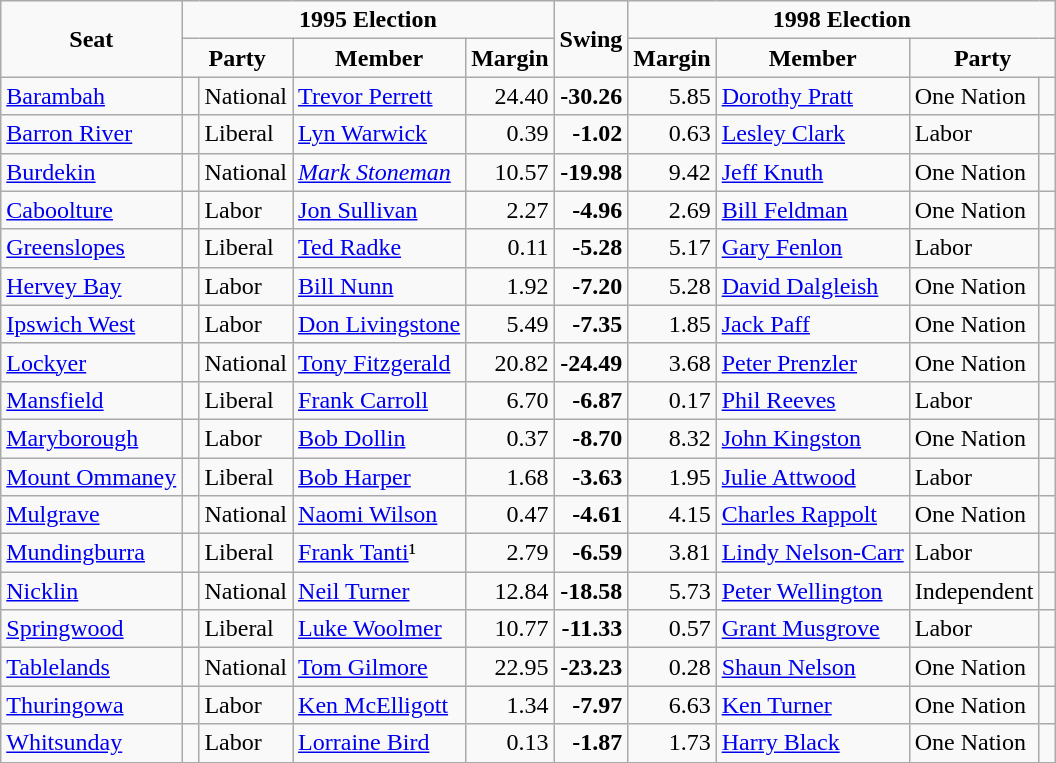<table class="wikitable">
<tr>
<td rowspan="2" style="text-align:center"><strong>Seat</strong></td>
<td colspan="4" style="text-align:center"><strong>1995 Election</strong></td>
<td rowspan="2" style="text-align:center"><strong>Swing</strong></td>
<td colspan="4" style="text-align:center"><strong>1998 Election</strong></td>
</tr>
<tr>
<td colspan="2" style="text-align:center"><strong>Party</strong></td>
<td style="text-align:center"><strong>Member</strong></td>
<td style="text-align:center"><strong>Margin</strong></td>
<td style="text-align:center"><strong>Margin</strong></td>
<td style="text-align:center"><strong>Member</strong></td>
<td colspan="2" style="text-align:center"><strong>Party</strong></td>
</tr>
<tr>
<td><a href='#'>Barambah</a></td>
<td> </td>
<td>National</td>
<td><a href='#'>Trevor Perrett</a></td>
<td style="text-align:right;">24.40</td>
<td style="text-align:right;"><strong>-30.26</strong></td>
<td style="text-align:right;">5.85</td>
<td><a href='#'>Dorothy Pratt</a></td>
<td>One Nation</td>
<td> </td>
</tr>
<tr>
<td><a href='#'>Barron River</a></td>
<td> </td>
<td>Liberal</td>
<td><a href='#'>Lyn Warwick</a></td>
<td style="text-align:right;">0.39</td>
<td style="text-align:right;"><strong>-1.02</strong></td>
<td style="text-align:right;">0.63</td>
<td><a href='#'>Lesley Clark</a></td>
<td>Labor</td>
<td> </td>
</tr>
<tr>
<td><a href='#'>Burdekin</a></td>
<td> </td>
<td>National</td>
<td><em><a href='#'>Mark Stoneman</a></em></td>
<td style="text-align:right;">10.57</td>
<td style="text-align:right;"><strong>-19.98</strong></td>
<td style="text-align:right;">9.42</td>
<td><a href='#'>Jeff Knuth</a></td>
<td>One Nation</td>
<td> </td>
</tr>
<tr>
<td><a href='#'>Caboolture</a></td>
<td> </td>
<td>Labor</td>
<td><a href='#'>Jon Sullivan</a></td>
<td style="text-align:right;">2.27</td>
<td style="text-align:right;"><strong>-4.96</strong></td>
<td style="text-align:right;">2.69</td>
<td><a href='#'>Bill Feldman</a></td>
<td>One Nation</td>
<td> </td>
</tr>
<tr>
<td><a href='#'>Greenslopes</a></td>
<td> </td>
<td>Liberal</td>
<td><a href='#'>Ted Radke</a></td>
<td style="text-align:right;">0.11</td>
<td style="text-align:right;"><strong>-5.28</strong></td>
<td style="text-align:right;">5.17</td>
<td><a href='#'>Gary Fenlon</a></td>
<td>Labor</td>
<td> </td>
</tr>
<tr>
<td><a href='#'>Hervey Bay</a></td>
<td> </td>
<td>Labor</td>
<td><a href='#'>Bill Nunn</a></td>
<td style="text-align:right;">1.92</td>
<td style="text-align:right;"><strong>-7.20</strong></td>
<td style="text-align:right;">5.28</td>
<td><a href='#'>David Dalgleish</a></td>
<td>One Nation</td>
<td> </td>
</tr>
<tr>
<td><a href='#'>Ipswich West</a></td>
<td> </td>
<td>Labor</td>
<td><a href='#'>Don Livingstone</a></td>
<td style="text-align:right;">5.49</td>
<td style="text-align:right;"><strong>-7.35</strong></td>
<td style="text-align:right;">1.85</td>
<td><a href='#'>Jack Paff</a></td>
<td>One Nation</td>
<td> </td>
</tr>
<tr>
<td><a href='#'>Lockyer</a></td>
<td> </td>
<td>National</td>
<td><a href='#'>Tony Fitzgerald</a></td>
<td style="text-align:right;">20.82</td>
<td style="text-align:right;"><strong>-24.49</strong></td>
<td style="text-align:right;">3.68</td>
<td><a href='#'>Peter Prenzler</a></td>
<td>One Nation</td>
<td> </td>
</tr>
<tr>
<td><a href='#'>Mansfield</a></td>
<td> </td>
<td>Liberal</td>
<td><a href='#'>Frank Carroll</a></td>
<td style="text-align:right;">6.70</td>
<td style="text-align:right;"><strong>-6.87</strong></td>
<td style="text-align:right;">0.17</td>
<td><a href='#'>Phil Reeves</a></td>
<td>Labor</td>
<td> </td>
</tr>
<tr>
<td><a href='#'>Maryborough</a></td>
<td> </td>
<td>Labor</td>
<td><a href='#'>Bob Dollin</a></td>
<td style="text-align:right;">0.37</td>
<td style="text-align:right;"><strong>-8.70</strong></td>
<td style="text-align:right;">8.32</td>
<td><a href='#'>John Kingston</a></td>
<td>One Nation</td>
<td> </td>
</tr>
<tr>
<td><a href='#'>Mount Ommaney</a></td>
<td> </td>
<td>Liberal</td>
<td><a href='#'>Bob Harper</a></td>
<td style="text-align:right;">1.68</td>
<td style="text-align:right;"><strong>-3.63</strong></td>
<td style="text-align:right;">1.95</td>
<td><a href='#'>Julie Attwood</a></td>
<td>Labor</td>
<td> </td>
</tr>
<tr>
<td><a href='#'>Mulgrave</a></td>
<td> </td>
<td>National</td>
<td><a href='#'>Naomi Wilson</a></td>
<td style="text-align:right;">0.47</td>
<td style="text-align:right;"><strong>-4.61</strong></td>
<td style="text-align:right;">4.15</td>
<td><a href='#'>Charles Rappolt</a></td>
<td>One Nation</td>
<td> </td>
</tr>
<tr>
<td><a href='#'>Mundingburra</a></td>
<td> </td>
<td>Liberal</td>
<td><a href='#'>Frank Tanti</a>¹</td>
<td style="text-align:right;">2.79</td>
<td style="text-align:right;"><strong>-6.59</strong></td>
<td style="text-align:right;">3.81</td>
<td><a href='#'>Lindy Nelson-Carr</a></td>
<td>Labor</td>
<td> </td>
</tr>
<tr>
<td><a href='#'>Nicklin</a></td>
<td> </td>
<td>National</td>
<td><a href='#'>Neil Turner</a></td>
<td style="text-align:right;">12.84</td>
<td style="text-align:right;"><strong>-18.58</strong></td>
<td style="text-align:right;">5.73</td>
<td><a href='#'>Peter Wellington</a></td>
<td>Independent</td>
<td> </td>
</tr>
<tr>
<td><a href='#'>Springwood</a></td>
<td> </td>
<td>Liberal</td>
<td><a href='#'>Luke Woolmer</a></td>
<td style="text-align:right;">10.77</td>
<td style="text-align:right;"><strong>-11.33</strong></td>
<td style="text-align:right;">0.57</td>
<td><a href='#'>Grant Musgrove</a></td>
<td>Labor</td>
<td> </td>
</tr>
<tr>
<td><a href='#'>Tablelands</a></td>
<td> </td>
<td>National</td>
<td><a href='#'>Tom Gilmore</a></td>
<td style="text-align:right;">22.95</td>
<td style="text-align:right;"><strong>-23.23</strong></td>
<td style="text-align:right;">0.28</td>
<td><a href='#'>Shaun Nelson</a></td>
<td>One Nation</td>
<td> </td>
</tr>
<tr>
<td><a href='#'>Thuringowa</a></td>
<td> </td>
<td>Labor</td>
<td><a href='#'>Ken McElligott</a></td>
<td style="text-align:right;">1.34</td>
<td style="text-align:right;"><strong>-7.97</strong></td>
<td style="text-align:right;">6.63</td>
<td><a href='#'>Ken Turner</a></td>
<td>One Nation</td>
<td> </td>
</tr>
<tr>
<td><a href='#'>Whitsunday</a></td>
<td> </td>
<td>Labor</td>
<td><a href='#'>Lorraine Bird</a></td>
<td style="text-align:right;">0.13</td>
<td style="text-align:right;"><strong>-1.87</strong></td>
<td style="text-align:right;">1.73</td>
<td><a href='#'>Harry Black</a></td>
<td>One Nation</td>
<td> </td>
</tr>
<tr>
</tr>
</table>
